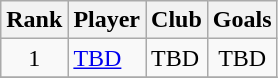<table class="wikitable" style="text-align:center">
<tr>
<th>Rank</th>
<th>Player</th>
<th>Club</th>
<th>Goals</th>
</tr>
<tr>
<td>1</td>
<td style="text-align:left;"><a href='#'>TBD</a></td>
<td style="text-align:left;">TBD</td>
<td>TBD</td>
</tr>
<tr>
</tr>
</table>
